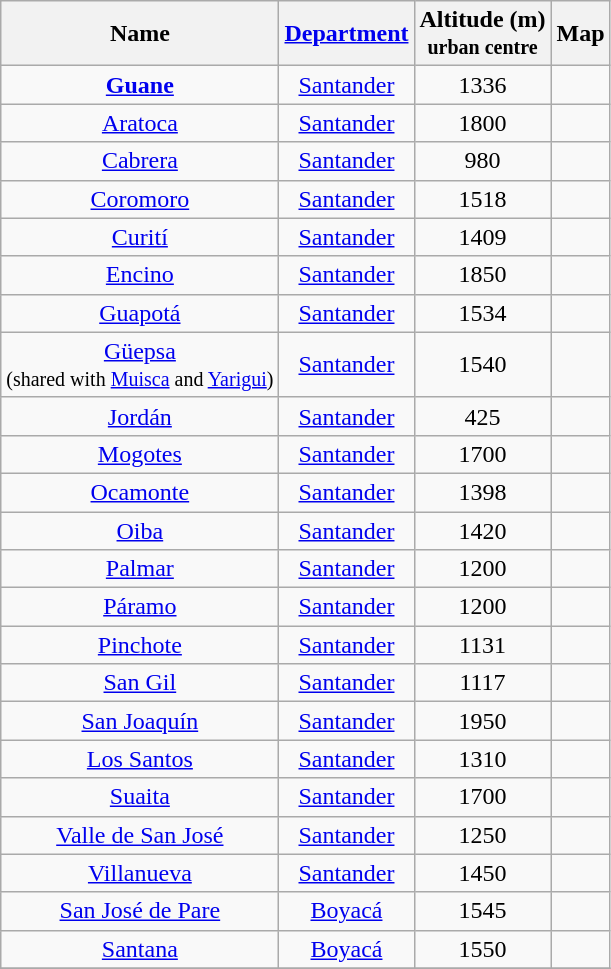<table class="wikitable sortable mw-collapsible mw-collapsed">
<tr>
<th scope="col">Name</th>
<th scope="col"><a href='#'>Department</a></th>
<th scope="col">Altitude (m)<br><small>urban centre</small></th>
<th scope="col">Map</th>
</tr>
<tr>
<td align=center><strong><a href='#'>Guane</a></strong></td>
<td align=center><a href='#'>Santander</a></td>
<td align=center>1336</td>
<td align=center></td>
</tr>
<tr>
<td align=center><a href='#'>Aratoca</a></td>
<td align=center><a href='#'>Santander</a></td>
<td align=center>1800</td>
<td align=center></td>
</tr>
<tr>
<td align=center><a href='#'>Cabrera</a></td>
<td align=center><a href='#'>Santander</a></td>
<td align=center>980</td>
<td align=center></td>
</tr>
<tr>
<td align=center><a href='#'>Coromoro</a></td>
<td align=center><a href='#'>Santander</a></td>
<td align=center>1518</td>
<td align=center></td>
</tr>
<tr>
<td align=center><a href='#'>Curití</a></td>
<td align=center><a href='#'>Santander</a></td>
<td align=center>1409</td>
<td align=center></td>
</tr>
<tr>
<td align=center><a href='#'>Encino</a></td>
<td align=center><a href='#'>Santander</a></td>
<td align=center>1850</td>
<td align=center></td>
</tr>
<tr>
<td align=center><a href='#'>Guapotá</a></td>
<td align=center><a href='#'>Santander</a></td>
<td align=center>1534</td>
<td align=center></td>
</tr>
<tr>
<td align=center><a href='#'>Güepsa</a><br><small>(shared with <a href='#'>Muisca</a> and <a href='#'>Yarigui</a>)</small></td>
<td align=center><a href='#'>Santander</a></td>
<td align=center>1540</td>
<td align=center></td>
</tr>
<tr>
<td align=center><a href='#'>Jordán</a></td>
<td align=center><a href='#'>Santander</a></td>
<td align=center>425</td>
<td align=center></td>
</tr>
<tr>
<td align=center><a href='#'>Mogotes</a></td>
<td align=center><a href='#'>Santander</a></td>
<td align=center>1700</td>
<td align=center></td>
</tr>
<tr>
<td align=center><a href='#'>Ocamonte</a></td>
<td align=center><a href='#'>Santander</a></td>
<td align=center>1398</td>
<td align=center></td>
</tr>
<tr>
<td align=center><a href='#'>Oiba</a></td>
<td align=center><a href='#'>Santander</a></td>
<td align=center>1420</td>
<td align=center></td>
</tr>
<tr>
<td align=center><a href='#'>Palmar</a></td>
<td align=center><a href='#'>Santander</a></td>
<td align=center>1200</td>
<td align=center></td>
</tr>
<tr>
<td align=center><a href='#'>Páramo</a></td>
<td align=center><a href='#'>Santander</a></td>
<td align=center>1200</td>
<td align=center></td>
</tr>
<tr>
<td align=center><a href='#'>Pinchote</a></td>
<td align=center><a href='#'>Santander</a></td>
<td align=center>1131</td>
<td align=center></td>
</tr>
<tr>
<td align=center><a href='#'>San Gil</a></td>
<td align=center><a href='#'>Santander</a></td>
<td align=center>1117</td>
<td align=center></td>
</tr>
<tr>
<td align=center><a href='#'>San Joaquín</a></td>
<td align=center><a href='#'>Santander</a></td>
<td align=center>1950</td>
<td align=center></td>
</tr>
<tr>
<td align=center><a href='#'>Los Santos</a></td>
<td align=center><a href='#'>Santander</a></td>
<td align=center>1310</td>
<td align=center></td>
</tr>
<tr>
<td align=center><a href='#'>Suaita</a></td>
<td align=center><a href='#'>Santander</a></td>
<td align=center>1700</td>
<td align=center></td>
</tr>
<tr>
<td align=center><a href='#'>Valle de San José</a></td>
<td align=center><a href='#'>Santander</a></td>
<td align=center>1250</td>
<td align=center></td>
</tr>
<tr>
<td align=center><a href='#'>Villanueva</a></td>
<td align=center><a href='#'>Santander</a></td>
<td align=center>1450</td>
<td align=center></td>
</tr>
<tr>
<td align=center><a href='#'>San José de Pare</a></td>
<td align=center><a href='#'>Boyacá</a></td>
<td align=center>1545</td>
<td align=center></td>
</tr>
<tr>
<td align=center><a href='#'>Santana</a></td>
<td align=center><a href='#'>Boyacá</a></td>
<td align=center>1550</td>
<td align=center></td>
</tr>
<tr>
</tr>
</table>
